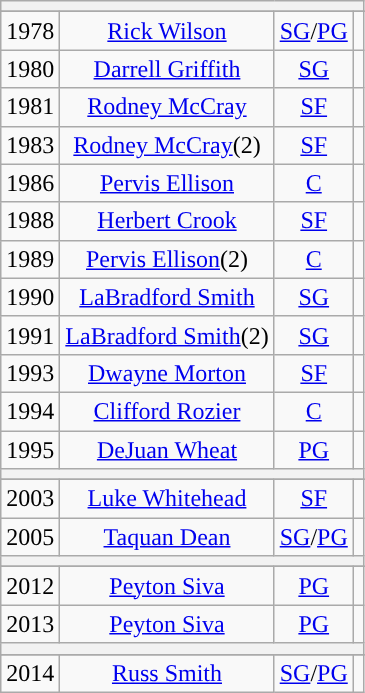<table class= "wikitable">
<tr style="text-align:center;">
<th colspan="4"><a href='#'></a></th>
</tr>
<tr align=center>
</tr>
<tr style="text-align:center;">
<td>1978</td>
<td><a href='#'>Rick Wilson</a></td>
<td><a href='#'>SG</a>/<a href='#'>PG</a></td>
<td></td>
</tr>
<tr align=center>
<td>1980</td>
<td><a href='#'>Darrell Griffith</a></td>
<td><a href='#'>SG</a></td>
<td></td>
</tr>
<tr align=center>
<td>1981</td>
<td><a href='#'>Rodney McCray</a></td>
<td><a href='#'>SF</a></td>
<td></td>
</tr>
<tr align=center>
<td>1983</td>
<td><a href='#'>Rodney McCray</a>(2)</td>
<td><a href='#'>SF</a></td>
<td></td>
</tr>
<tr align=center>
<td>1986</td>
<td><a href='#'>Pervis Ellison</a></td>
<td><a href='#'>C</a></td>
<td></td>
</tr>
<tr align=center>
<td>1988</td>
<td><a href='#'>Herbert Crook</a></td>
<td><a href='#'>SF</a></td>
<td></td>
</tr>
<tr align=center>
<td>1989</td>
<td><a href='#'>Pervis Ellison</a>(2)</td>
<td><a href='#'>C</a></td>
<td></td>
</tr>
<tr align=center>
<td>1990</td>
<td><a href='#'>LaBradford Smith</a></td>
<td><a href='#'>SG</a></td>
<td></td>
</tr>
<tr align=center>
<td>1991</td>
<td><a href='#'>LaBradford Smith</a>(2)</td>
<td><a href='#'>SG</a></td>
<td></td>
</tr>
<tr align=center>
<td>1993</td>
<td><a href='#'>Dwayne Morton</a></td>
<td><a href='#'>SF</a></td>
<td></td>
</tr>
<tr align=center>
<td>1994</td>
<td><a href='#'>Clifford Rozier</a></td>
<td><a href='#'>C</a></td>
<td></td>
</tr>
<tr align=center>
<td>1995</td>
<td><a href='#'>DeJuan Wheat</a></td>
<td><a href='#'>PG</a></td>
<td></td>
</tr>
<tr align=center>
<th colspan="4"><a href='#'></a></th>
</tr>
<tr align=center>
</tr>
<tr align=center>
<td>2003</td>
<td><a href='#'>Luke Whitehead</a></td>
<td><a href='#'>SF</a></td>
<td></td>
</tr>
<tr align=center>
<td>2005</td>
<td><a href='#'>Taquan Dean</a></td>
<td><a href='#'>SG</a>/<a href='#'>PG</a></td>
<td></td>
</tr>
<tr align=center>
<th colspan="4"><a href='#'></a></th>
</tr>
<tr align=center>
</tr>
<tr align=center>
<td>2012</td>
<td><a href='#'>Peyton Siva</a></td>
<td><a href='#'>PG</a></td>
<td></td>
</tr>
<tr align=center>
<td>2013</td>
<td><a href='#'>Peyton Siva</a></td>
<td><a href='#'>PG</a></td>
<td></td>
</tr>
<tr align=center>
<th colspan="4"><a href='#'></a></th>
</tr>
<tr align=center>
</tr>
<tr align=center>
<td>2014</td>
<td><a href='#'>Russ Smith</a></td>
<td><a href='#'>SG</a>/<a href='#'>PG</a></td>
<td></td>
</tr>
</table>
